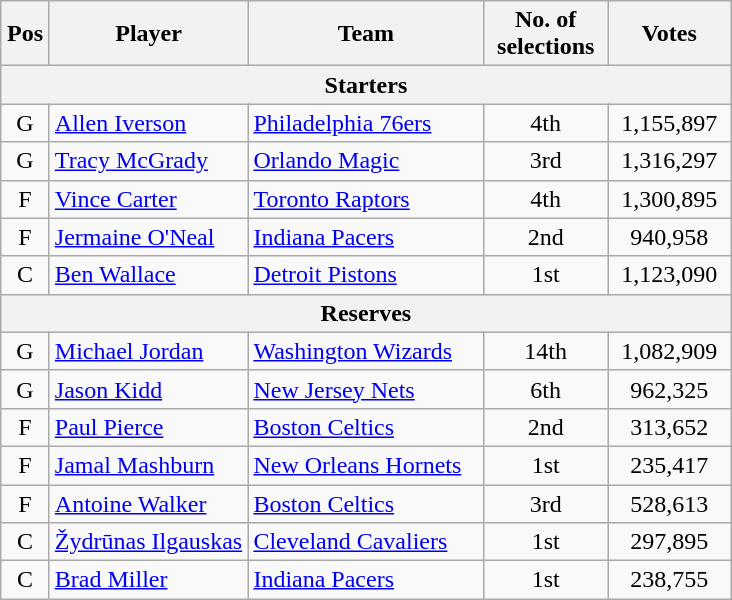<table class="wikitable" style="text-align:center">
<tr>
<th scope="col" width="25px">Pos</th>
<th scope="col" width="125px">Player</th>
<th scope="col" width="150px">Team</th>
<th scope="col" width="75px">No. of selections</th>
<th scope="col" width="75px">Votes</th>
</tr>
<tr>
<th scope="col" colspan="5">Starters</th>
</tr>
<tr>
<td>G</td>
<td style="text-align:left"><a href='#'>Allen Iverson</a></td>
<td style="text-align:left"><a href='#'>Philadelphia 76ers</a></td>
<td>4th</td>
<td>1,155,897</td>
</tr>
<tr>
<td>G</td>
<td style="text-align:left"><a href='#'>Tracy McGrady</a></td>
<td style="text-align:left"><a href='#'>Orlando Magic</a></td>
<td>3rd</td>
<td>1,316,297</td>
</tr>
<tr>
<td>F</td>
<td style="text-align:left"><a href='#'>Vince Carter</a></td>
<td style="text-align:left"><a href='#'>Toronto Raptors</a></td>
<td>4th</td>
<td>1,300,895</td>
</tr>
<tr>
<td>F</td>
<td style="text-align:left"><a href='#'>Jermaine O'Neal</a></td>
<td style="text-align:left"><a href='#'>Indiana Pacers</a></td>
<td>2nd</td>
<td>940,958</td>
</tr>
<tr>
<td>C</td>
<td style="text-align:left"><a href='#'>Ben Wallace</a></td>
<td style="text-align:left"><a href='#'>Detroit Pistons</a></td>
<td>1st</td>
<td>1,123,090</td>
</tr>
<tr>
<th colspan="5">Reserves</th>
</tr>
<tr>
<td>G</td>
<td style="text-align:left"><a href='#'>Michael Jordan</a></td>
<td style="text-align:left"><a href='#'>Washington Wizards</a></td>
<td>14th</td>
<td>1,082,909</td>
</tr>
<tr>
<td>G</td>
<td style="text-align:left"><a href='#'>Jason Kidd</a></td>
<td style="text-align:left"><a href='#'>New Jersey Nets</a></td>
<td>6th</td>
<td>962,325</td>
</tr>
<tr>
<td>F</td>
<td style="text-align:left"><a href='#'>Paul Pierce</a></td>
<td style="text-align:left"><a href='#'>Boston Celtics</a></td>
<td>2nd</td>
<td>313,652</td>
</tr>
<tr>
<td>F</td>
<td style="text-align:left"><a href='#'>Jamal Mashburn</a></td>
<td style="text-align:left"><a href='#'>New Orleans Hornets</a></td>
<td>1st</td>
<td>235,417</td>
</tr>
<tr>
<td>F</td>
<td style="text-align:left"><a href='#'>Antoine Walker</a></td>
<td style="text-align:left"><a href='#'>Boston Celtics</a></td>
<td>3rd</td>
<td>528,613</td>
</tr>
<tr>
<td>C</td>
<td style="text-align:left"><a href='#'>Žydrūnas Ilgauskas</a></td>
<td style="text-align:left"><a href='#'>Cleveland Cavaliers</a></td>
<td>1st</td>
<td>297,895</td>
</tr>
<tr>
<td>C</td>
<td style="text-align:left"><a href='#'>Brad Miller</a></td>
<td style="text-align:left"><a href='#'>Indiana Pacers</a></td>
<td>1st</td>
<td>238,755</td>
</tr>
</table>
